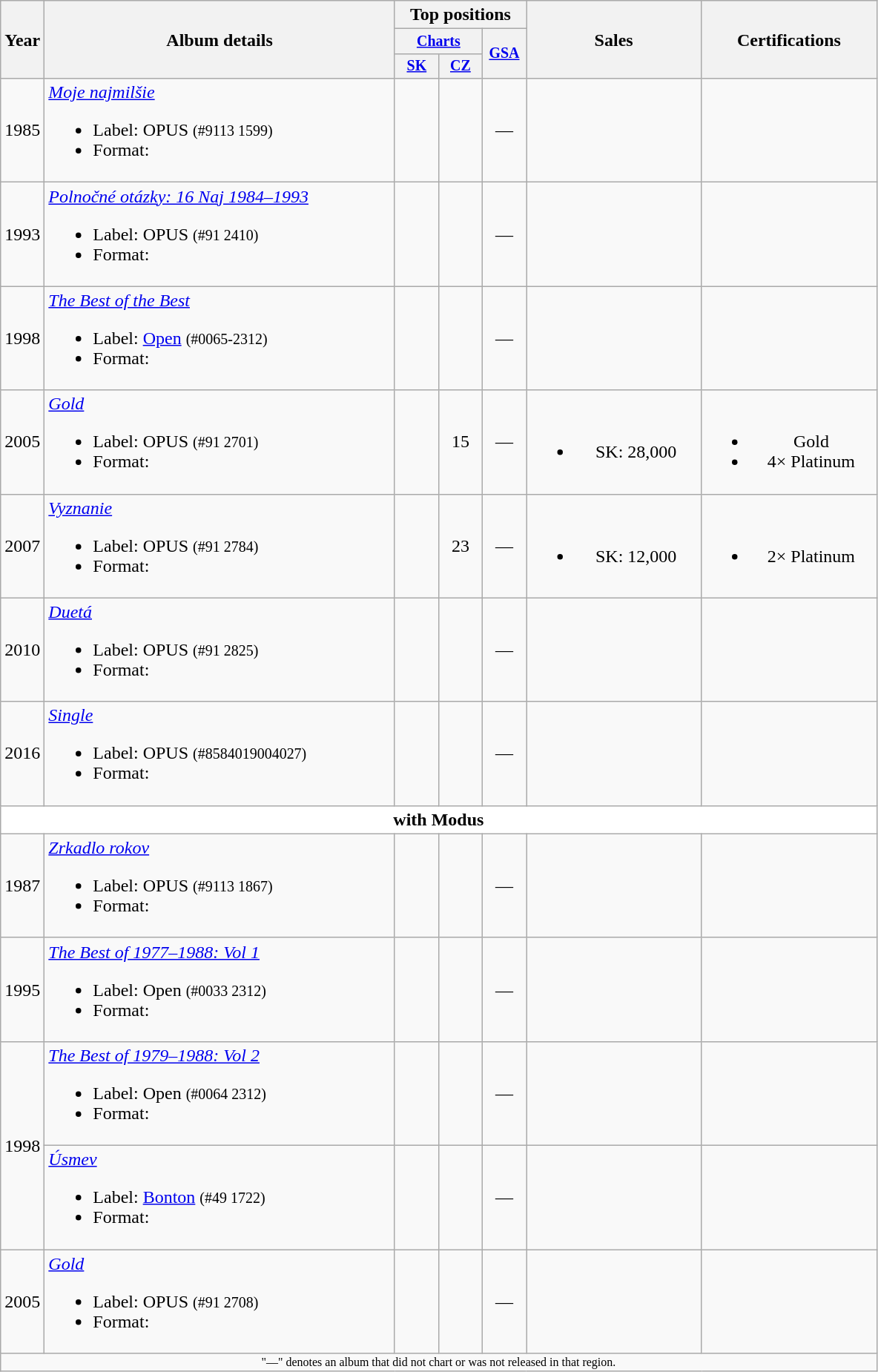<table class=wikitable style=text-align:center>
<tr>
<th rowspan=3 width=5%>Year</th>
<th rowspan=3 width=40%>Album details</th>
<th colspan=3 width=15%>Top positions</th>
<th rowspan=3 width=20%>Sales</th>
<th rowspan=3 width=20%>Certifications</th>
</tr>
<tr style=font-size:smaller>
<th colspan=2 width=10%><a href='#'>Charts</a></th>
<th rowspan=2 width=5%><a href='#'>GSA</a><br></th>
</tr>
<tr style=font-size:smaller>
<th width=5%><a href='#'>SK</a></th>
<th width=5%><a href='#'>CZ</a></th>
</tr>
<tr>
<td>1985</td>
<td style=text-align:left><em><a href='#'>Moje najmilšie</a></em><br><ul><li>Label: OPUS <small>(#9113 1599)</small></li><li>Format: </li></ul></td>
<td></td>
<td></td>
<td>—</td>
<td></td>
<td></td>
</tr>
<tr>
<td>1993</td>
<td style=text-align:left><em><a href='#'>Polnočné otázky: 16 Naj 1984–1993</a></em><br><ul><li>Label: OPUS <small>(#91 2410)</small></li><li>Format: </li></ul></td>
<td></td>
<td></td>
<td>—</td>
<td></td>
<td></td>
</tr>
<tr>
<td>1998</td>
<td style=text-align:left><em><a href='#'>The Best of the Best</a></em><br><ul><li>Label: <a href='#'>Open</a> <small>(#0065-2312)</small></li><li>Format: </li></ul></td>
<td></td>
<td></td>
<td>—</td>
<td></td>
<td></td>
</tr>
<tr>
<td>2005</td>
<td style=text-align:left><em><a href='#'>Gold</a></em><br><ul><li>Label: OPUS <small>(#91 2701)</small></li><li>Format: </li></ul></td>
<td></td>
<td>15</td>
<td>—</td>
<td><br><ul><li>SK: 28,000</li></ul></td>
<td><br><ul><li>Gold</li><li>4× Platinum</li></ul></td>
</tr>
<tr>
<td>2007</td>
<td style=text-align:left><em><a href='#'>Vyznanie</a></em><br><ul><li>Label: OPUS <small>(#91 2784)</small></li><li>Format: </li></ul></td>
<td></td>
<td>23</td>
<td>—</td>
<td><br><ul><li>SK: 12,000</li></ul></td>
<td><br><ul><li>2× Platinum</li></ul></td>
</tr>
<tr>
<td>2010</td>
<td style=text-align:left><em><a href='#'>Duetá</a></em><br><ul><li>Label: OPUS <small>(#91 2825)</small></li><li>Format: </li></ul></td>
<td></td>
<td></td>
<td>—</td>
<td></td>
<td></td>
</tr>
<tr>
<td>2016</td>
<td style=text-align:left><em><a href='#'>Single</a></em><br><ul><li>Label: OPUS <small>(#8584019004027) </small></li><li>Format: </li></ul></td>
<td></td>
<td></td>
<td>—</td>
<td></td>
<td></td>
</tr>
<tr>
<th colspan=7 style=background:white width=100%>with Modus</th>
</tr>
<tr>
<td>1987</td>
<td style=text-align:left><em><a href='#'>Zrkadlo rokov</a></em><br><ul><li>Label: OPUS <small>(#9113 1867)</small></li><li>Format: </li></ul></td>
<td></td>
<td></td>
<td>—</td>
<td></td>
<td></td>
</tr>
<tr>
<td>1995</td>
<td style=text-align:left><em><a href='#'>The Best of 1977–1988: Vol 1</a></em><br><ul><li>Label: Open <small>(#0033 2312)</small></li><li>Format: </li></ul></td>
<td></td>
<td></td>
<td>—</td>
<td></td>
<td></td>
</tr>
<tr>
<td rowspan=2>1998</td>
<td style=text-align:left><em><a href='#'>The Best of 1979–1988: Vol 2</a></em><br><ul><li>Label: Open <small>(#0064 2312)</small></li><li>Format: </li></ul></td>
<td></td>
<td></td>
<td>—</td>
<td></td>
<td></td>
</tr>
<tr>
<td style=text-align:left><em><a href='#'>Úsmev</a></em><br><ul><li>Label: <a href='#'>Bonton</a> <small>(#49 1722)</small></li><li>Format: </li></ul></td>
<td></td>
<td></td>
<td>—</td>
<td></td>
<td></td>
</tr>
<tr>
<td>2005</td>
<td style=text-align:left><em><a href='#'>Gold</a></em><br><ul><li>Label: OPUS <small>(#91 2708)</small></li><li>Format: </li></ul></td>
<td></td>
<td></td>
<td>—</td>
<td></td>
<td></td>
</tr>
<tr>
<td colspan=7 style=font-size:8pt width=100%>"—" denotes an album that did not chart or was not released in that region.</td>
</tr>
</table>
